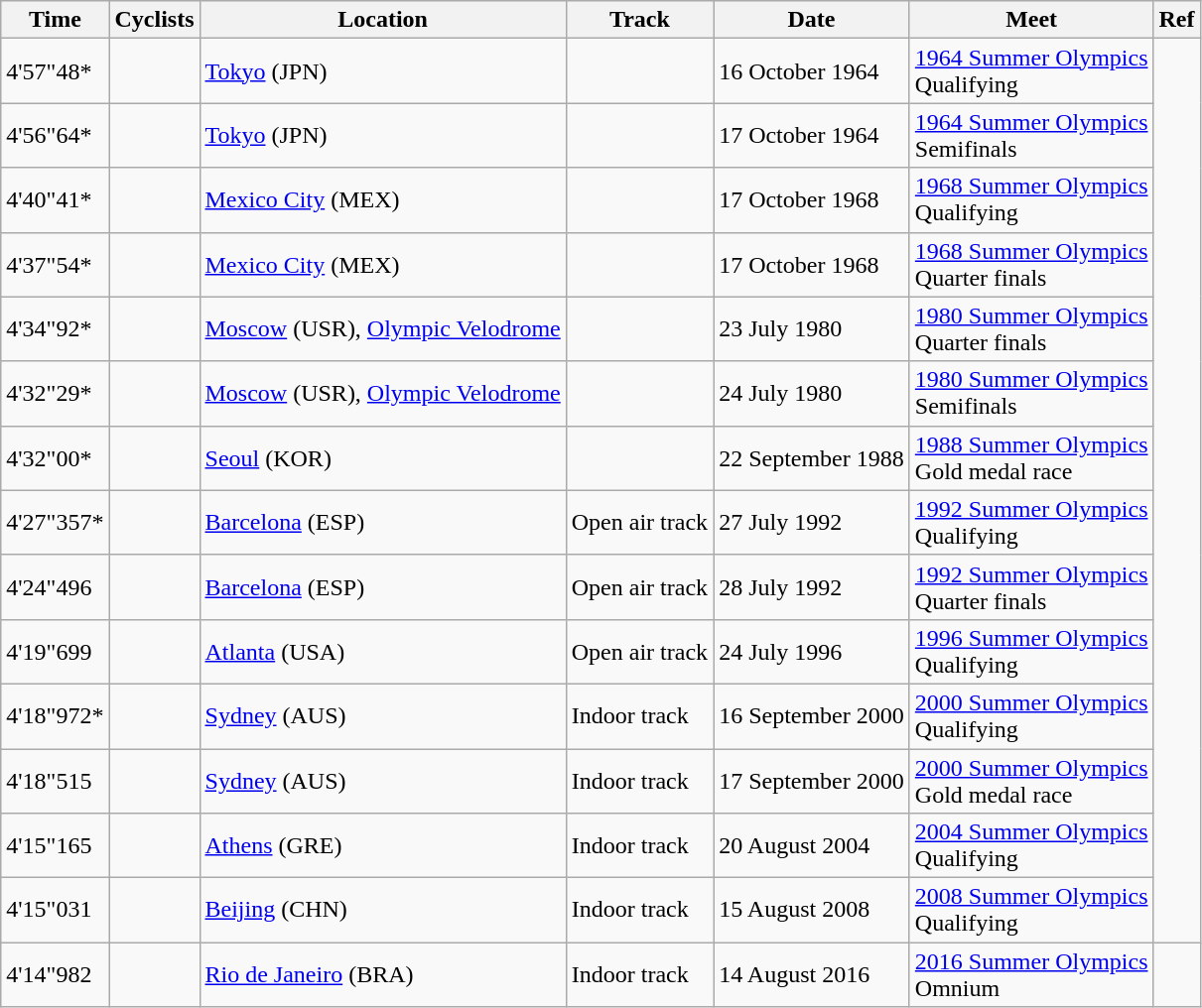<table class="wikitable">
<tr align="left">
<th>Time</th>
<th>Cyclists</th>
<th>Location</th>
<th>Track</th>
<th>Date</th>
<th>Meet</th>
<th>Ref</th>
</tr>
<tr>
<td>4'57"48*</td>
<td></td>
<td><a href='#'>Tokyo</a> (JPN)</td>
<td></td>
<td>16 October 1964</td>
<td><a href='#'>1964 Summer Olympics</a><br>Qualifying</td>
</tr>
<tr>
<td>4'56"64*</td>
<td></td>
<td><a href='#'>Tokyo</a> (JPN)</td>
<td></td>
<td>17 October 1964</td>
<td><a href='#'>1964 Summer Olympics</a><br>Semifinals</td>
</tr>
<tr>
<td>4'40"41*</td>
<td></td>
<td><a href='#'>Mexico City</a> (MEX)</td>
<td></td>
<td>17 October 1968</td>
<td><a href='#'>1968 Summer Olympics</a><br>Qualifying</td>
</tr>
<tr>
<td>4'37"54*</td>
<td></td>
<td><a href='#'>Mexico City</a> (MEX)</td>
<td></td>
<td>17 October 1968</td>
<td><a href='#'>1968 Summer Olympics</a><br>Quarter finals</td>
</tr>
<tr>
<td>4'34"92*</td>
<td></td>
<td><a href='#'>Moscow</a> (USR), <a href='#'>Olympic Velodrome</a></td>
<td></td>
<td>23 July 1980</td>
<td><a href='#'>1980 Summer Olympics</a><br>Quarter finals</td>
</tr>
<tr>
<td>4'32"29*</td>
<td></td>
<td><a href='#'>Moscow</a> (USR), <a href='#'>Olympic Velodrome</a></td>
<td></td>
<td>24 July 1980</td>
<td><a href='#'>1980 Summer Olympics</a><br>Semifinals</td>
</tr>
<tr>
<td>4'32"00*</td>
<td></td>
<td><a href='#'>Seoul</a> (KOR)</td>
<td></td>
<td>22 September 1988</td>
<td><a href='#'>1988 Summer Olympics</a><br>Gold medal race</td>
</tr>
<tr>
<td>4'27"357*</td>
<td></td>
<td><a href='#'>Barcelona</a> (ESP)</td>
<td>Open air track</td>
<td>27 July 1992</td>
<td><a href='#'>1992 Summer Olympics</a><br>Qualifying</td>
</tr>
<tr>
<td>4'24"496</td>
<td></td>
<td><a href='#'>Barcelona</a> (ESP)</td>
<td>Open air track</td>
<td>28 July 1992</td>
<td><a href='#'>1992 Summer Olympics</a><br>Quarter finals</td>
</tr>
<tr>
<td>4'19"699</td>
<td></td>
<td><a href='#'>Atlanta</a> (USA)</td>
<td>Open air track</td>
<td>24 July 1996</td>
<td><a href='#'>1996 Summer Olympics</a><br>Qualifying</td>
</tr>
<tr>
<td>4'18"972*</td>
<td></td>
<td><a href='#'>Sydney</a> (AUS)</td>
<td>Indoor track</td>
<td>16 September 2000</td>
<td><a href='#'>2000 Summer Olympics</a><br>Qualifying</td>
</tr>
<tr>
<td>4'18"515</td>
<td></td>
<td><a href='#'>Sydney</a> (AUS)</td>
<td>Indoor track</td>
<td>17 September 2000</td>
<td><a href='#'>2000 Summer Olympics</a><br>Gold medal race</td>
</tr>
<tr>
<td>4'15"165</td>
<td></td>
<td><a href='#'>Athens</a> (GRE)</td>
<td>Indoor track</td>
<td>20 August 2004</td>
<td><a href='#'>2004 Summer Olympics</a><br>Qualifying</td>
</tr>
<tr>
<td>4'15"031</td>
<td></td>
<td><a href='#'>Beijing</a> (CHN)</td>
<td>Indoor track</td>
<td>15 August 2008</td>
<td><a href='#'>2008 Summer Olympics</a><br>Qualifying</td>
</tr>
<tr>
<td>4'14"982</td>
<td></td>
<td><a href='#'>Rio de Janeiro</a> (BRA)</td>
<td>Indoor track</td>
<td>14 August 2016</td>
<td><a href='#'>2016 Summer Olympics</a><br>Omnium</td>
<td></td>
</tr>
</table>
